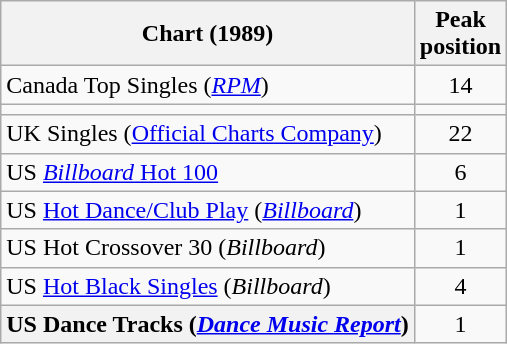<table class="wikitable sortable plainrowheaders">
<tr>
<th align="center">Chart (1989)</th>
<th align="center">Peak<br>position</th>
</tr>
<tr>
<td>Canada Top Singles (<a href='#'><em>RPM</em></a>)</td>
<td align="center">14</td>
</tr>
<tr>
<td></td>
</tr>
<tr>
<td align="left">UK Singles (<a href='#'>Official Charts Company</a>)</td>
<td align="center">22</td>
</tr>
<tr>
<td align="left">US <a href='#'><em>Billboard</em> Hot 100</a></td>
<td align="center">6</td>
</tr>
<tr>
<td>US <a href='#'>Hot Dance/Club Play</a>  (<em><a href='#'>Billboard</a></em>)</td>
<td align="center">1</td>
</tr>
<tr>
<td>US Hot Crossover 30 (<em>Billboard</em>)</td>
<td align=center>1</td>
</tr>
<tr>
<td>US <a href='#'>Hot Black Singles</a> (<em>Billboard</em>)</td>
<td align="center">4</td>
</tr>
<tr>
<th scope="row">US Dance Tracks (<em><a href='#'>Dance Music Report</a></em>)</th>
<td align="center">1</td>
</tr>
</table>
